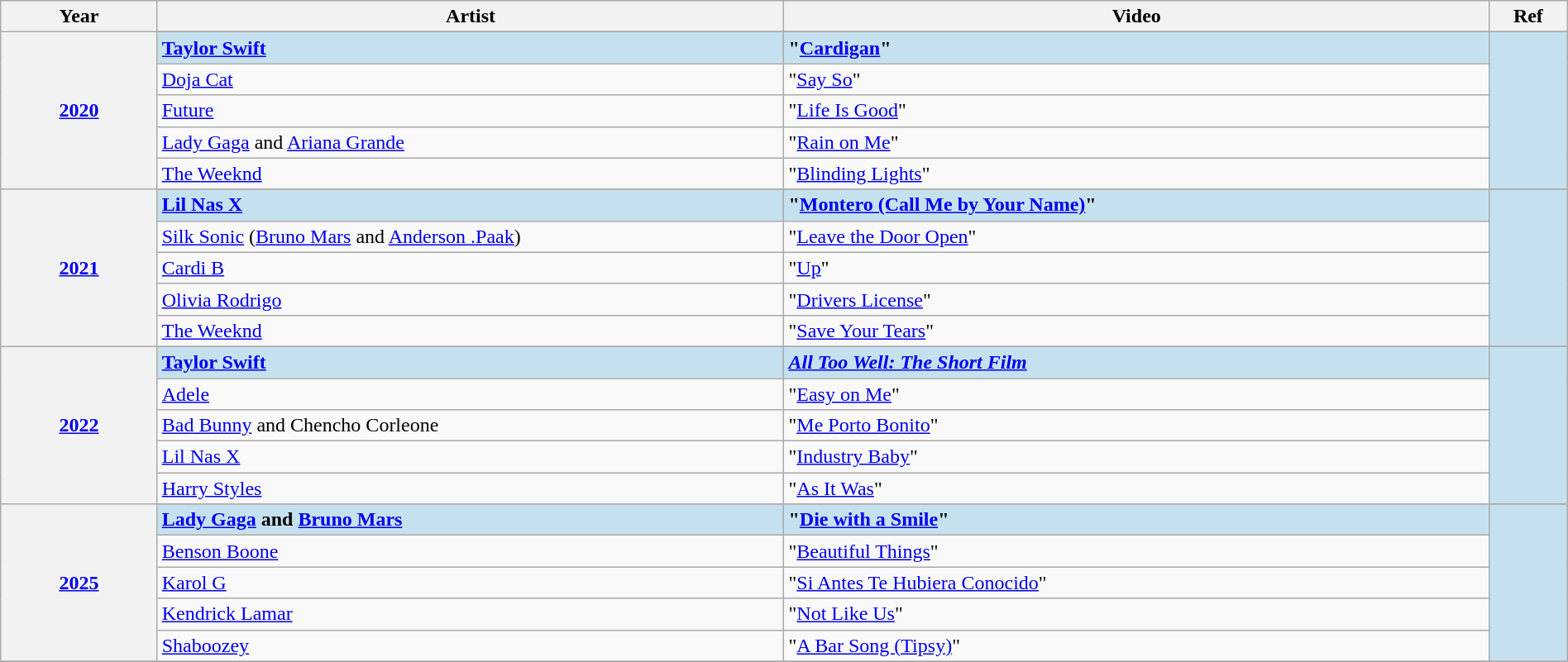<table class="wikitable" width="100%">
<tr>
<th width="10%">Year</th>
<th width="40%">Artist</th>
<th width="45%">Video</th>
<th width="5%">Ref</th>
</tr>
<tr>
<th rowspan="6" align="center"><a href='#'>2020<br></a></th>
</tr>
<tr style="background:#c5e1f0">
<td><strong><a href='#'>Taylor Swift</a></strong></td>
<td><strong>"<a href='#'>Cardigan</a>"</strong></td>
<td rowspan="5" align="center"></td>
</tr>
<tr>
<td><a href='#'>Doja Cat</a></td>
<td>"<a href='#'>Say So</a>"</td>
</tr>
<tr>
<td><a href='#'>Future</a> </td>
<td>"<a href='#'>Life Is Good</a>"</td>
</tr>
<tr>
<td><a href='#'>Lady Gaga</a> and <a href='#'>Ariana Grande</a></td>
<td>"<a href='#'>Rain on Me</a>"</td>
</tr>
<tr>
<td><a href='#'>The Weeknd</a></td>
<td>"<a href='#'>Blinding Lights</a>"</td>
</tr>
<tr>
<th rowspan="6" align="center"><a href='#'>2021<br></a></th>
</tr>
<tr style="background:#c5e1f0">
<td><strong><a href='#'>Lil Nas X</a></strong></td>
<td><strong>"<a href='#'>Montero (Call Me by Your Name)</a>"</strong></td>
<td rowspan="5" align="center"></td>
</tr>
<tr>
<td><a href='#'>Silk Sonic</a> (<a href='#'>Bruno Mars</a> and <a href='#'>Anderson .Paak</a>)</td>
<td>"<a href='#'>Leave the Door Open</a>"</td>
</tr>
<tr>
<td><a href='#'>Cardi B</a></td>
<td>"<a href='#'>Up</a>"</td>
</tr>
<tr>
<td><a href='#'>Olivia Rodrigo</a></td>
<td>"<a href='#'>Drivers License</a>"</td>
</tr>
<tr>
<td><a href='#'>The Weeknd</a></td>
<td>"<a href='#'>Save Your Tears</a>"</td>
</tr>
<tr>
<th rowspan="6" align="center"><a href='#'>2022<br></a></th>
</tr>
<tr style="background:#c5e1f0">
<td><strong><a href='#'>Taylor Swift</a></strong></td>
<td><strong><em><a href='#'>All Too Well: The Short Film</a></em></strong></td>
<td rowspan="5" align="center"></td>
</tr>
<tr>
<td><a href='#'>Adele</a></td>
<td>"<a href='#'>Easy on Me</a>"</td>
</tr>
<tr>
<td><a href='#'>Bad Bunny</a> and Chencho Corleone</td>
<td>"<a href='#'>Me Porto Bonito</a>"</td>
</tr>
<tr>
<td><a href='#'>Lil Nas X</a> </td>
<td>"<a href='#'>Industry Baby</a>"</td>
</tr>
<tr>
<td><a href='#'>Harry Styles</a></td>
<td>"<a href='#'>As It Was</a>"</td>
</tr>
<tr>
<th rowspan="6"><a href='#'>2025<br></a></th>
</tr>
<tr style="background:#c5e1f0">
<td><strong><a href='#'>Lady Gaga</a> and <a href='#'>Bruno Mars</a></strong></td>
<td><strong>"<a href='#'>Die with a Smile</a>"</strong></td>
<td rowspan="5" align="center"></td>
</tr>
<tr>
<td><a href='#'>Benson Boone</a></td>
<td>"<a href='#'>Beautiful Things</a>"</td>
</tr>
<tr>
<td><a href='#'>Karol G</a></td>
<td>"<a href='#'>Si Antes Te Hubiera Conocido</a>"</td>
</tr>
<tr>
<td><a href='#'>Kendrick Lamar</a></td>
<td>"<a href='#'>Not Like Us</a>"</td>
</tr>
<tr>
<td><a href='#'>Shaboozey</a></td>
<td>"<a href='#'>A Bar Song (Tipsy)</a>"</td>
</tr>
<tr>
</tr>
</table>
